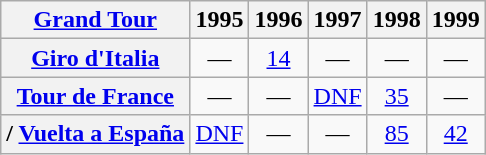<table class="wikitable plainrowheaders">
<tr>
<th scope="col"><a href='#'>Grand Tour</a></th>
<th scope="col">1995</th>
<th scope="col">1996</th>
<th scope="col">1997</th>
<th scope="col">1998</th>
<th scope="col">1999</th>
</tr>
<tr style="text-align:center;">
<th scope="row"> <a href='#'>Giro d'Italia</a></th>
<td>—</td>
<td><a href='#'>14</a></td>
<td>—</td>
<td>—</td>
<td>—</td>
</tr>
<tr style="text-align:center;">
<th scope="row"> <a href='#'>Tour de France</a></th>
<td>—</td>
<td>—</td>
<td><a href='#'>DNF</a></td>
<td><a href='#'>35</a></td>
<td>—</td>
</tr>
<tr style="text-align:center;">
<th scope="row">/ <a href='#'>Vuelta a España</a></th>
<td><a href='#'>DNF</a></td>
<td>—</td>
<td>—</td>
<td><a href='#'>85</a></td>
<td><a href='#'>42</a></td>
</tr>
</table>
